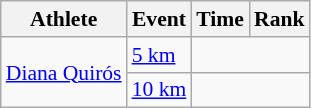<table class=wikitable style="font-size:90%;">
<tr>
<th>Athlete</th>
<th>Event</th>
<th>Time</th>
<th>Rank</th>
</tr>
<tr style="text-align:center">
<td style="text-align:left" rowspan=2><a href='#'>Diana Quirós</a></td>
<td style="text-align:left"><a href='#'>5 km</a></td>
<td colspan=2></td>
</tr>
<tr style="text-align:center">
<td style="text-align:left"><a href='#'>10 km</a></td>
<td colspan=2></td>
</tr>
</table>
